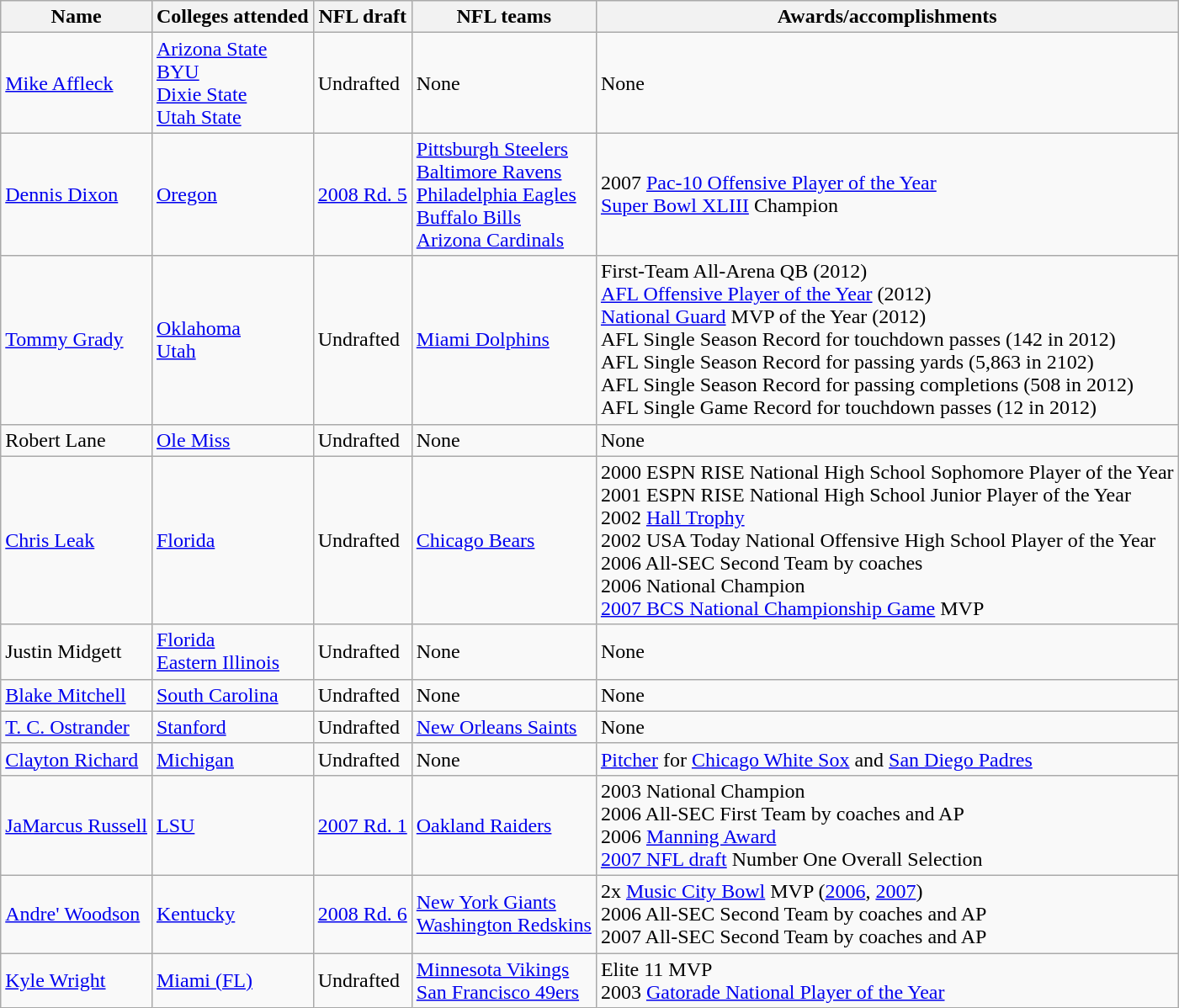<table class="wikitable">
<tr>
<th>Name</th>
<th>Colleges attended</th>
<th>NFL draft</th>
<th>NFL teams</th>
<th>Awards/accomplishments</th>
</tr>
<tr>
<td><a href='#'>Mike Affleck</a></td>
<td><a href='#'>Arizona State</a><br><a href='#'>BYU</a><br><a href='#'>Dixie State</a><br><a href='#'>Utah State</a></td>
<td>Undrafted</td>
<td>None</td>
<td>None</td>
</tr>
<tr>
<td><a href='#'>Dennis Dixon</a></td>
<td><a href='#'>Oregon</a></td>
<td><a href='#'>2008 Rd. 5</a></td>
<td><a href='#'>Pittsburgh Steelers</a><br><a href='#'>Baltimore Ravens</a><br><a href='#'>Philadelphia Eagles</a><br><a href='#'>Buffalo Bills</a><br><a href='#'>Arizona Cardinals</a></td>
<td>2007 <a href='#'>Pac-10 Offensive Player of the Year</a><br><a href='#'>Super Bowl XLIII</a> Champion</td>
</tr>
<tr>
<td><a href='#'>Tommy Grady</a></td>
<td><a href='#'>Oklahoma</a><br><a href='#'>Utah</a></td>
<td>Undrafted</td>
<td><a href='#'>Miami Dolphins</a></td>
<td>First-Team All-Arena QB (2012)<br><a href='#'>AFL Offensive Player of the Year</a> (2012)<br><a href='#'>National Guard</a> MVP of the Year (2012)<br>AFL Single Season Record for touchdown passes (142 in 2012)<br>AFL Single Season Record for passing yards (5,863 in 2102)<br>AFL Single Season Record for passing completions (508 in 2012)<br>AFL Single Game Record for touchdown passes (12 in 2012)</td>
</tr>
<tr>
<td>Robert Lane</td>
<td><a href='#'>Ole Miss</a></td>
<td>Undrafted</td>
<td>None</td>
<td>None</td>
</tr>
<tr>
<td><a href='#'>Chris Leak</a></td>
<td><a href='#'>Florida</a></td>
<td>Undrafted</td>
<td><a href='#'>Chicago Bears</a></td>
<td>2000 ESPN RISE National High School Sophomore Player of the Year<br>2001 ESPN RISE National High School Junior Player of the Year<br>2002 <a href='#'>Hall Trophy</a><br>2002 USA Today National Offensive High School Player of the Year<br>2006 All-SEC Second Team by coaches<br>2006 National Champion<br><a href='#'>2007 BCS National Championship Game</a> MVP</td>
</tr>
<tr>
<td>Justin Midgett</td>
<td><a href='#'>Florida</a><br><a href='#'>Eastern Illinois</a></td>
<td>Undrafted</td>
<td>None</td>
<td>None</td>
</tr>
<tr>
<td><a href='#'>Blake Mitchell</a></td>
<td><a href='#'>South Carolina</a></td>
<td>Undrafted</td>
<td>None</td>
<td>None</td>
</tr>
<tr>
<td><a href='#'>T. C. Ostrander</a></td>
<td><a href='#'>Stanford</a></td>
<td>Undrafted</td>
<td><a href='#'>New Orleans Saints</a></td>
<td>None</td>
</tr>
<tr>
<td><a href='#'>Clayton Richard</a></td>
<td><a href='#'>Michigan</a></td>
<td>Undrafted</td>
<td>None</td>
<td><a href='#'>Pitcher</a> for <a href='#'>Chicago White Sox</a> and <a href='#'>San Diego Padres</a></td>
</tr>
<tr>
<td><a href='#'>JaMarcus Russell</a></td>
<td><a href='#'>LSU</a></td>
<td><a href='#'>2007 Rd. 1</a></td>
<td><a href='#'>Oakland Raiders</a></td>
<td>2003 National Champion<br>2006 All-SEC First Team by coaches and AP<br>2006 <a href='#'>Manning Award</a><br><a href='#'>2007 NFL draft</a> Number One Overall Selection</td>
</tr>
<tr>
<td><a href='#'>Andre' Woodson</a></td>
<td><a href='#'>Kentucky</a></td>
<td><a href='#'>2008 Rd. 6</a></td>
<td><a href='#'>New York Giants</a><br><a href='#'>Washington Redskins</a></td>
<td>2x <a href='#'>Music City Bowl</a> MVP (<a href='#'>2006</a>, <a href='#'>2007</a>)<br>2006 All-SEC Second Team by coaches and AP<br>2007 All-SEC Second Team by coaches and AP</td>
</tr>
<tr>
<td><a href='#'>Kyle Wright</a></td>
<td><a href='#'>Miami (FL)</a></td>
<td>Undrafted</td>
<td><a href='#'>Minnesota Vikings</a><br><a href='#'>San Francisco 49ers</a></td>
<td>Elite 11 MVP<br>2003 <a href='#'>Gatorade National Player of the Year</a></td>
</tr>
</table>
